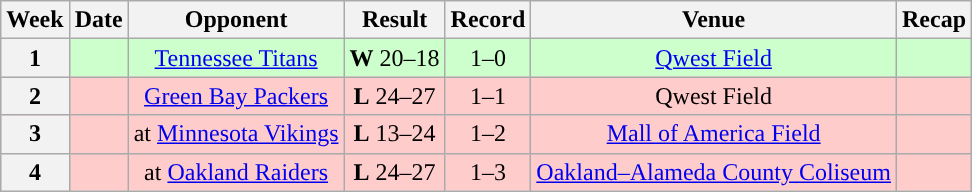<table class="wikitable" style="text-align:center">
<tr>
<th>Week</th>
<th>Date</th>
<th>Opponent</th>
<th>Result</th>
<th>Record</th>
<th>Venue</th>
<th>Recap</th>
</tr>
<tr style="background:#cfc">
<th>1</th>
<td></td>
<td><a href='#'>Tennessee Titans</a></td>
<td><strong>W</strong> 20–18</td>
<td>1–0</td>
<td><a href='#'>Qwest Field</a></td>
<td></td>
</tr>
<tr style="background:#fcc">
<th>2</th>
<td></td>
<td><a href='#'>Green Bay Packers</a></td>
<td><strong>L</strong> 24–27</td>
<td>1–1</td>
<td>Qwest Field</td>
<td></td>
</tr>
<tr style="background:#fcc">
<th>3</th>
<td></td>
<td>at <a href='#'>Minnesota Vikings</a></td>
<td><strong>L</strong> 13–24</td>
<td>1–2</td>
<td><a href='#'>Mall of America Field</a></td>
<td></td>
</tr>
<tr style="background:#fcc">
<th>4</th>
<td></td>
<td>at <a href='#'>Oakland Raiders</a></td>
<td><strong>L</strong> 24–27</td>
<td>1–3</td>
<td><a href='#'>Oakland–Alameda County Coliseum</a></td>
<td></td>
</tr>
</table>
